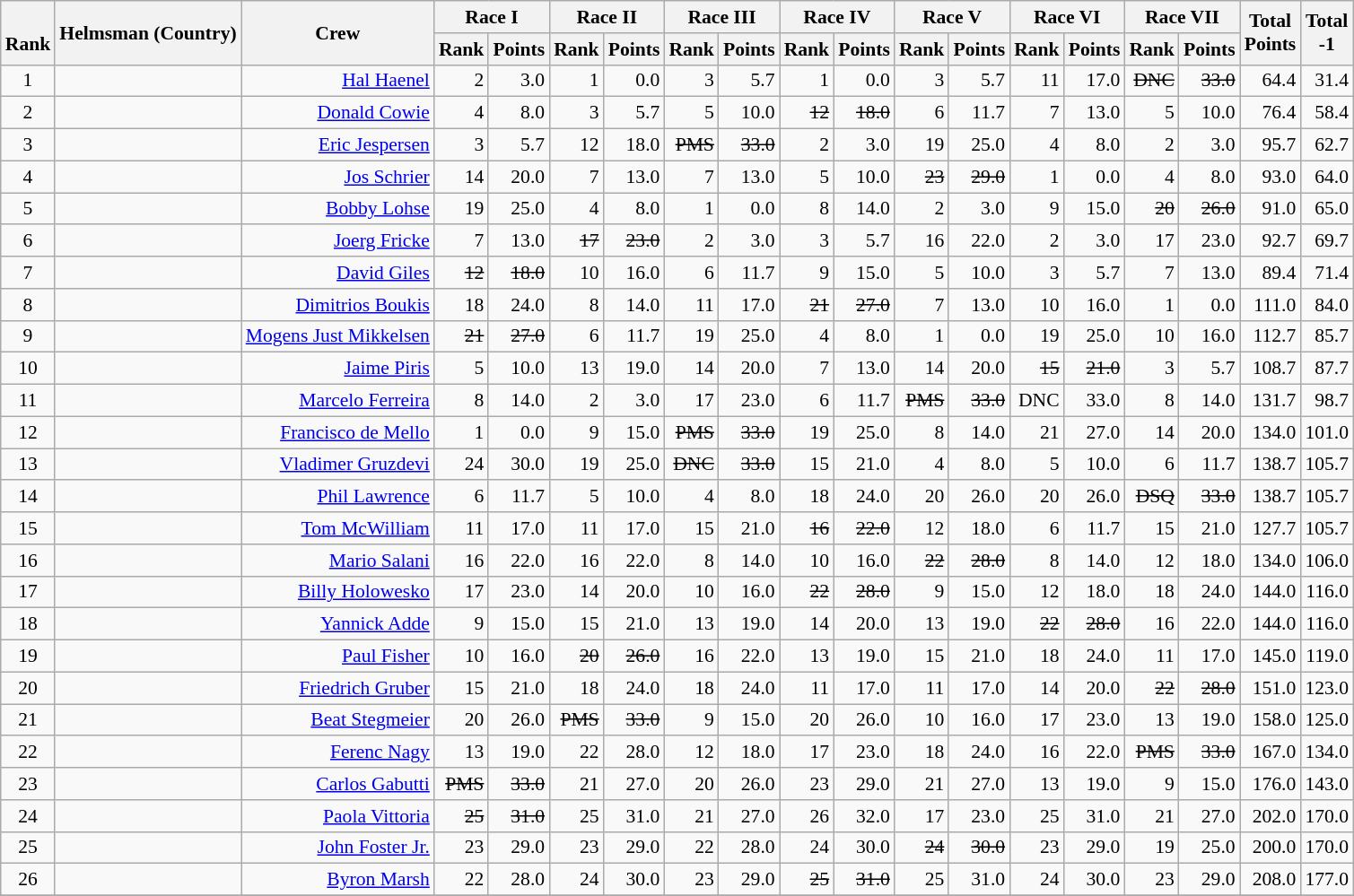<table class="wikitable" style="text-align:right; font-size:90%">
<tr>
<th rowspan="2"><br>Rank</th>
<th rowspan="2">Helmsman (Country)</th>
<th rowspan="2">Crew</th>
<th colspan="2">Race I</th>
<th colspan="2">Race II</th>
<th colspan="2">Race III</th>
<th colspan="2">Race IV</th>
<th colspan="2">Race V</th>
<th colspan="2">Race VI</th>
<th colspan="2">Race VII</th>
<th rowspan="2">Total <br>Points <br> </th>
<th rowspan="2">Total<br>-1<br> </th>
</tr>
<tr>
<th>Rank</th>
<th>Points</th>
<th>Rank</th>
<th>Points</th>
<th>Rank</th>
<th>Points</th>
<th>Rank</th>
<th>Points</th>
<th>Rank</th>
<th>Points</th>
<th>Rank</th>
<th>Points</th>
<th>Rank</th>
<th>Points</th>
</tr>
<tr style="vertical-align:top;">
<td align=center>1</td>
<td align=left></td>
<td><a href='#'>Hal Haenel</a> </td>
<td>2</td>
<td>3.0</td>
<td>1</td>
<td>0.0</td>
<td>3</td>
<td>5.7</td>
<td>1</td>
<td>0.0</td>
<td>3</td>
<td>5.7</td>
<td>11</td>
<td>17.0</td>
<td><s>DNC</s></td>
<td><s>33.0</s></td>
<td>64.4</td>
<td>31.4</td>
</tr>
<tr>
<td align=center>2</td>
<td align=left></td>
<td><a href='#'>Donald Cowie</a> </td>
<td>4</td>
<td>8.0</td>
<td>3</td>
<td>5.7</td>
<td>5</td>
<td>10.0</td>
<td><s>12</s></td>
<td><s>18.0</s></td>
<td>6</td>
<td>11.7</td>
<td>7</td>
<td>13.0</td>
<td>5</td>
<td>10.0</td>
<td>76.4</td>
<td>58.4</td>
</tr>
<tr>
<td align=center>3</td>
<td align=left></td>
<td><a href='#'>Eric Jespersen</a> </td>
<td>3</td>
<td>5.7</td>
<td>12</td>
<td>18.0</td>
<td><s>PMS</s></td>
<td><s>33.0</s></td>
<td>2</td>
<td>3.0</td>
<td>19</td>
<td>25.0</td>
<td>4</td>
<td>8.0</td>
<td>2</td>
<td>3.0</td>
<td>95.7</td>
<td>62.7</td>
</tr>
<tr>
<td align=center>4</td>
<td align=left></td>
<td><a href='#'>Jos Schrier</a> </td>
<td>14</td>
<td>20.0</td>
<td>7</td>
<td>13.0</td>
<td>7</td>
<td>13.0</td>
<td>5</td>
<td>10.0</td>
<td><s>23</s></td>
<td><s>29.0</s></td>
<td>1</td>
<td>0.0</td>
<td>4</td>
<td>8.0</td>
<td>93.0</td>
<td>64.0</td>
</tr>
<tr>
<td align=center>5</td>
<td align=left></td>
<td><a href='#'>Bobby Lohse</a> </td>
<td>19</td>
<td>25.0</td>
<td>4</td>
<td>8.0</td>
<td>1</td>
<td>0.0</td>
<td>8</td>
<td>14.0</td>
<td>2</td>
<td>3.0</td>
<td>9</td>
<td>15.0</td>
<td><s>20</s></td>
<td><s>26.0</s></td>
<td>91.0</td>
<td>65.0</td>
</tr>
<tr>
<td align=center>6</td>
<td align=left></td>
<td><a href='#'>Joerg Fricke</a> </td>
<td>7</td>
<td>13.0</td>
<td><s>17</s></td>
<td><s>23.0</s></td>
<td>2</td>
<td>3.0</td>
<td>3</td>
<td>5.7</td>
<td>16</td>
<td>22.0</td>
<td>2</td>
<td>3.0</td>
<td>17</td>
<td>23.0</td>
<td>92.7</td>
<td>69.7</td>
</tr>
<tr>
<td align=center>7</td>
<td align=left></td>
<td><a href='#'>David Giles</a> </td>
<td><s>12</s></td>
<td><s>18.0</s></td>
<td>10</td>
<td>16.0</td>
<td>6</td>
<td>11.7</td>
<td>9</td>
<td>15.0</td>
<td>5</td>
<td>10.0</td>
<td>3</td>
<td>5.7</td>
<td>7</td>
<td>13.0</td>
<td>89.4</td>
<td>71.4</td>
</tr>
<tr>
<td align=center>8</td>
<td align=left></td>
<td><a href='#'>Dimitrios Boukis</a> </td>
<td>18</td>
<td>24.0</td>
<td>8</td>
<td>14.0</td>
<td>11</td>
<td>17.0</td>
<td><s>21</s></td>
<td><s>27.0</s></td>
<td>7</td>
<td>13.0</td>
<td>10</td>
<td>16.0</td>
<td>1</td>
<td>0.0</td>
<td>111.0</td>
<td>84.0</td>
</tr>
<tr>
<td align=center>9</td>
<td align=left></td>
<td><a href='#'>Mogens Just Mikkelsen</a> </td>
<td><s>21</s></td>
<td><s>27.0</s></td>
<td>6</td>
<td>11.7</td>
<td>19</td>
<td>25.0</td>
<td>4</td>
<td>8.0</td>
<td>1</td>
<td>0.0</td>
<td>19</td>
<td>25.0</td>
<td>10</td>
<td>16.0</td>
<td>112.7</td>
<td>85.7</td>
</tr>
<tr>
<td align=center>10</td>
<td align=left></td>
<td><a href='#'>Jaime Piris</a> </td>
<td>5</td>
<td>10.0</td>
<td>13</td>
<td>19.0</td>
<td>14</td>
<td>20.0</td>
<td>7</td>
<td>13.0</td>
<td>14</td>
<td>20.0</td>
<td><s>15</s></td>
<td><s>21.0</s></td>
<td>3</td>
<td>5.7</td>
<td>108.7</td>
<td>87.7</td>
</tr>
<tr>
<td align=center>11</td>
<td align=left></td>
<td><a href='#'>Marcelo Ferreira</a> </td>
<td>8</td>
<td>14.0</td>
<td>2</td>
<td>3.0</td>
<td>17</td>
<td>23.0</td>
<td>6</td>
<td>11.7</td>
<td><s>PMS</s></td>
<td><s>33.0</s></td>
<td>DNC</td>
<td>33.0</td>
<td>8</td>
<td>14.0</td>
<td>131.7</td>
<td>98.7</td>
</tr>
<tr>
<td align=center>12</td>
<td align=left></td>
<td><a href='#'>Francisco de Mello</a> </td>
<td>1</td>
<td>0.0</td>
<td>9</td>
<td>15.0</td>
<td><s>PMS</s></td>
<td><s>33.0</s></td>
<td>19</td>
<td>25.0</td>
<td>8</td>
<td>14.0</td>
<td>21</td>
<td>27.0</td>
<td>14</td>
<td>20.0</td>
<td>134.0</td>
<td>101.0</td>
</tr>
<tr>
<td align=center>13</td>
<td align=left></td>
<td><a href='#'>Vladimer Gruzdevi</a> </td>
<td>24</td>
<td>30.0</td>
<td>19</td>
<td>25.0</td>
<td><s>DNC</s></td>
<td><s>33.0</s></td>
<td>15</td>
<td>21.0</td>
<td>4</td>
<td>8.0</td>
<td>5</td>
<td>10.0</td>
<td>6</td>
<td>11.7</td>
<td>138.7</td>
<td>105.7</td>
</tr>
<tr>
<td align=center>14</td>
<td align=left></td>
<td><a href='#'>Phil Lawrence</a> </td>
<td>6</td>
<td>11.7</td>
<td>5</td>
<td>10.0</td>
<td>4</td>
<td>8.0</td>
<td>18</td>
<td>24.0</td>
<td>20</td>
<td>26.0</td>
<td>20</td>
<td>26.0</td>
<td><s>DSQ</s></td>
<td><s>33.0</s></td>
<td>138.7</td>
<td>105.7</td>
</tr>
<tr>
<td align=center>15</td>
<td align=left></td>
<td><a href='#'>Tom McWilliam</a> </td>
<td>11</td>
<td>17.0</td>
<td>11</td>
<td>17.0</td>
<td>15</td>
<td>21.0</td>
<td><s>16</s></td>
<td><s>22.0</s></td>
<td>12</td>
<td>18.0</td>
<td>6</td>
<td>11.7</td>
<td>15</td>
<td>21.0</td>
<td>127.7</td>
<td>105.7</td>
</tr>
<tr>
<td align=center>16</td>
<td align=left></td>
<td><a href='#'>Mario Salani</a> </td>
<td>16</td>
<td>22.0</td>
<td>16</td>
<td>22.0</td>
<td>8</td>
<td>14.0</td>
<td>10</td>
<td>16.0</td>
<td><s>22</s></td>
<td><s>28.0</s></td>
<td>8</td>
<td>14.0</td>
<td>12</td>
<td>18.0</td>
<td>134.0</td>
<td>106.0</td>
</tr>
<tr>
<td align=center>17</td>
<td align=left></td>
<td><a href='#'>Billy Holowesko</a> </td>
<td>17</td>
<td>23.0</td>
<td>14</td>
<td>20.0</td>
<td>10</td>
<td>16.0</td>
<td><s>22</s></td>
<td><s>28.0</s></td>
<td>9</td>
<td>15.0</td>
<td>12</td>
<td>18.0</td>
<td>18</td>
<td>24.0</td>
<td>144.0</td>
<td>116.0</td>
</tr>
<tr>
<td align=center>18</td>
<td align=left></td>
<td><a href='#'>Yannick Adde</a> </td>
<td>9</td>
<td>15.0</td>
<td>15</td>
<td>21.0</td>
<td>13</td>
<td>19.0</td>
<td>14</td>
<td>20.0</td>
<td>13</td>
<td>19.0</td>
<td><s>22</s></td>
<td><s>28.0</s></td>
<td>16</td>
<td>22.0</td>
<td>144.0</td>
<td>116.0</td>
</tr>
<tr>
<td align=center>19</td>
<td align=left></td>
<td><a href='#'>Paul Fisher</a> </td>
<td>10</td>
<td>16.0</td>
<td><s>20</s></td>
<td><s>26.0</s></td>
<td>16</td>
<td>22.0</td>
<td>13</td>
<td>19.0</td>
<td>15</td>
<td>21.0</td>
<td>18</td>
<td>24.0</td>
<td>11</td>
<td>17.0</td>
<td>145.0</td>
<td>119.0</td>
</tr>
<tr>
<td align=center>20</td>
<td align=left></td>
<td><a href='#'>Friedrich Gruber</a> </td>
<td>15</td>
<td>21.0</td>
<td>18</td>
<td>24.0</td>
<td>18</td>
<td>24.0</td>
<td>11</td>
<td>17.0</td>
<td>11</td>
<td>17.0</td>
<td>14</td>
<td>20.0</td>
<td><s>22</s></td>
<td><s>28.0</s></td>
<td>151.0</td>
<td>123.0</td>
</tr>
<tr>
<td align=center>21</td>
<td align=left></td>
<td><a href='#'>Beat Stegmeier</a> </td>
<td>20</td>
<td>26.0</td>
<td><s>PMS</s></td>
<td><s>33.0</s></td>
<td>9</td>
<td>15.0</td>
<td>20</td>
<td>26.0</td>
<td>10</td>
<td>16.0</td>
<td>17</td>
<td>23.0</td>
<td>13</td>
<td>19.0</td>
<td>158.0</td>
<td>125.0</td>
</tr>
<tr>
<td align=center>22</td>
<td align=left></td>
<td><a href='#'>Ferenc Nagy</a> </td>
<td>13</td>
<td>19.0</td>
<td>22</td>
<td>28.0</td>
<td>12</td>
<td>18.0</td>
<td>17</td>
<td>23.0</td>
<td>18</td>
<td>24.0</td>
<td>16</td>
<td>22.0</td>
<td><s>PMS</s></td>
<td><s>33.0</s></td>
<td>167.0</td>
<td>134.0</td>
</tr>
<tr>
<td align=center>23</td>
<td align=left></td>
<td><a href='#'>Carlos Gabutti</a> </td>
<td><s>PMS</s></td>
<td><s>33.0</s></td>
<td>21</td>
<td>27.0</td>
<td>20</td>
<td>26.0</td>
<td>23</td>
<td>29.0</td>
<td>21</td>
<td>27.0</td>
<td>13</td>
<td>19.0</td>
<td>9</td>
<td>15.0</td>
<td>176.0</td>
<td>143.0</td>
</tr>
<tr>
<td align=center>24</td>
<td align=left></td>
<td><a href='#'>Paola Vittoria</a> </td>
<td><s>25</s></td>
<td><s>31.0</s></td>
<td>25</td>
<td>31.0</td>
<td>21</td>
<td>27.0</td>
<td>26</td>
<td>32.0</td>
<td>17</td>
<td>23.0</td>
<td>25</td>
<td>31.0</td>
<td>21</td>
<td>27.0</td>
<td>202.0</td>
<td>170.0</td>
</tr>
<tr>
<td align=center>25</td>
<td align=left></td>
<td><a href='#'>John Foster Jr.</a> </td>
<td>23</td>
<td>29.0</td>
<td>23</td>
<td>29.0</td>
<td>22</td>
<td>28.0</td>
<td>24</td>
<td>30.0</td>
<td><s>24</s></td>
<td><s>30.0</s></td>
<td>23</td>
<td>29.0</td>
<td>19</td>
<td>25.0</td>
<td>200.0</td>
<td>170.0</td>
</tr>
<tr>
<td align=center>26</td>
<td align=left></td>
<td><a href='#'>Byron Marsh</a> </td>
<td>22</td>
<td>28.0</td>
<td>24</td>
<td>30.0</td>
<td>23</td>
<td>29.0</td>
<td><s>25</s></td>
<td><s>31.0</s></td>
<td>25</td>
<td>31.0</td>
<td>24</td>
<td>30.0</td>
<td>23</td>
<td>29.0</td>
<td>208.0</td>
<td>177.0</td>
</tr>
<tr>
</tr>
<tr>
</tr>
</table>
